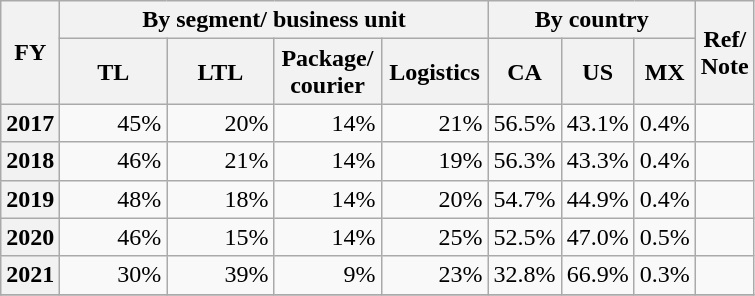<table class="wikitable sortable" style="text-align: right;">
<tr>
<th scope="col" style="width: 2em;" class="unsortable" rowspan=2>FY</th>
<th scope="col" class="unsortable" colspan=4>By segment/ business unit</th>
<th scope="col" class="unsortable" colspan=3>By country</th>
<th scope="col" style="width: 2em;" class="unsortable" rowspan=2>Ref/ Note</th>
</tr>
<tr>
<th scope="col" style="width: 4em;">TL</th>
<th scope="col" style="width: 4em;">LTL</th>
<th scope="col" style="width: 4em;">Package/ courier</th>
<th scope="col" style="width: 4em;">Logistics</th>
<th scope="col" style="width: 2em;">CA</th>
<th scope="col" style="width: 2em;">US</th>
<th scope="col" style="width: 2em;">MX</th>
</tr>
<tr>
<th style=text-align:center>2017</th>
<td>45%</td>
<td>20%</td>
<td>14%</td>
<td>21%</td>
<td>56.5%</td>
<td>43.1%</td>
<td>0.4%</td>
<td style=text-align:center></td>
</tr>
<tr>
<th style=text-align:center>2018</th>
<td>46%</td>
<td>21%</td>
<td>14%</td>
<td>19%</td>
<td>56.3%</td>
<td>43.3%</td>
<td>0.4%</td>
<td style=text-align:center></td>
</tr>
<tr>
<th style=text-align:center>2019</th>
<td>48%</td>
<td>18%</td>
<td>14%</td>
<td>20%</td>
<td>54.7%</td>
<td>44.9%</td>
<td>0.4%</td>
<td style=text-align:center></td>
</tr>
<tr>
<th style=text-align:center>2020</th>
<td>46%</td>
<td>15%</td>
<td>14%</td>
<td>25%</td>
<td>52.5%</td>
<td>47.0%</td>
<td>0.5%</td>
<td style=text-align:center></td>
</tr>
<tr>
<th style=text-align:center>2021</th>
<td>30%</td>
<td>39%</td>
<td>9%</td>
<td>23%</td>
<td>32.8%</td>
<td>66.9%</td>
<td>0.3%</td>
<td style=text-align:center></td>
</tr>
<tr>
</tr>
</table>
